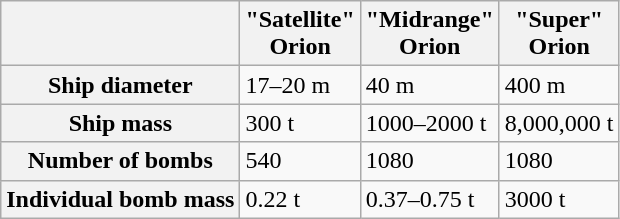<table class="wikitable">
<tr>
<th></th>
<th>"Satellite"<br>Orion</th>
<th>"Midrange"<br>Orion</th>
<th>"Super"<br>Orion</th>
</tr>
<tr>
<th>Ship diameter</th>
<td>17–20 m</td>
<td>40 m</td>
<td>400 m</td>
</tr>
<tr>
<th>Ship mass</th>
<td>300 t</td>
<td>1000–2000 t</td>
<td>8,000,000 t</td>
</tr>
<tr>
<th>Number of bombs</th>
<td>540</td>
<td>1080</td>
<td>1080</td>
</tr>
<tr>
<th>Individual bomb mass</th>
<td>0.22 t</td>
<td>0.37–0.75 t</td>
<td>3000 t</td>
</tr>
</table>
